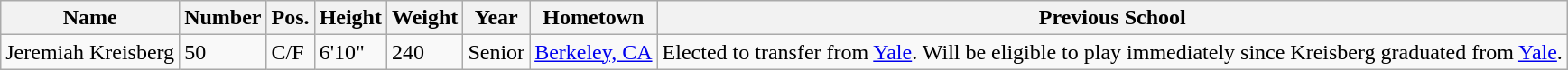<table class="wikitable sortable" border="1">
<tr>
<th>Name</th>
<th>Number</th>
<th>Pos.</th>
<th>Height</th>
<th>Weight</th>
<th>Year</th>
<th>Hometown</th>
<th class="unsortable">Previous School</th>
</tr>
<tr>
<td sortname>Jeremiah Kreisberg</td>
<td>50</td>
<td>C/F</td>
<td>6'10"</td>
<td>240</td>
<td>Senior</td>
<td><a href='#'>Berkeley, CA</a></td>
<td>Elected to transfer from <a href='#'>Yale</a>. Will be eligible to play immediately since Kreisberg graduated from <a href='#'>Yale</a>.</td>
</tr>
</table>
